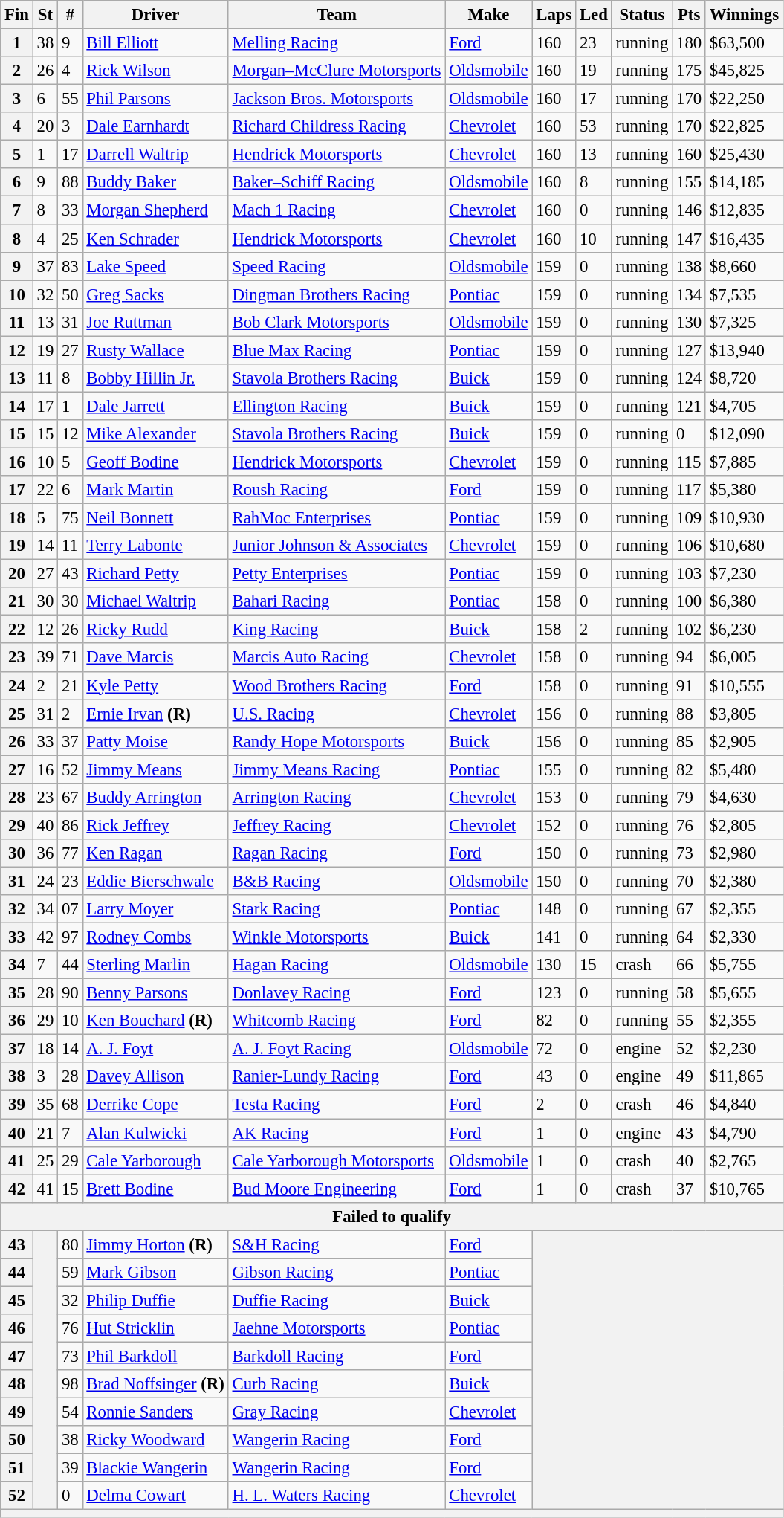<table class="wikitable" style="font-size:95%">
<tr>
<th>Fin</th>
<th>St</th>
<th>#</th>
<th>Driver</th>
<th>Team</th>
<th>Make</th>
<th>Laps</th>
<th>Led</th>
<th>Status</th>
<th>Pts</th>
<th>Winnings</th>
</tr>
<tr>
<th>1</th>
<td>38</td>
<td>9</td>
<td><a href='#'>Bill Elliott</a></td>
<td><a href='#'>Melling Racing</a></td>
<td><a href='#'>Ford</a></td>
<td>160</td>
<td>23</td>
<td>running</td>
<td>180</td>
<td>$63,500</td>
</tr>
<tr>
<th>2</th>
<td>26</td>
<td>4</td>
<td><a href='#'>Rick Wilson</a></td>
<td><a href='#'>Morgan–McClure Motorsports</a></td>
<td><a href='#'>Oldsmobile</a></td>
<td>160</td>
<td>19</td>
<td>running</td>
<td>175</td>
<td>$45,825</td>
</tr>
<tr>
<th>3</th>
<td>6</td>
<td>55</td>
<td><a href='#'>Phil Parsons</a></td>
<td><a href='#'>Jackson Bros. Motorsports</a></td>
<td><a href='#'>Oldsmobile</a></td>
<td>160</td>
<td>17</td>
<td>running</td>
<td>170</td>
<td>$22,250</td>
</tr>
<tr>
<th>4</th>
<td>20</td>
<td>3</td>
<td><a href='#'>Dale Earnhardt</a></td>
<td><a href='#'>Richard Childress Racing</a></td>
<td><a href='#'>Chevrolet</a></td>
<td>160</td>
<td>53</td>
<td>running</td>
<td>170</td>
<td>$22,825</td>
</tr>
<tr>
<th>5</th>
<td>1</td>
<td>17</td>
<td><a href='#'>Darrell Waltrip</a></td>
<td><a href='#'>Hendrick Motorsports</a></td>
<td><a href='#'>Chevrolet</a></td>
<td>160</td>
<td>13</td>
<td>running</td>
<td>160</td>
<td>$25,430</td>
</tr>
<tr>
<th>6</th>
<td>9</td>
<td>88</td>
<td><a href='#'>Buddy Baker</a></td>
<td><a href='#'>Baker–Schiff Racing</a></td>
<td><a href='#'>Oldsmobile</a></td>
<td>160</td>
<td>8</td>
<td>running</td>
<td>155</td>
<td>$14,185</td>
</tr>
<tr>
<th>7</th>
<td>8</td>
<td>33</td>
<td><a href='#'>Morgan Shepherd</a></td>
<td><a href='#'>Mach 1 Racing</a></td>
<td><a href='#'>Chevrolet</a></td>
<td>160</td>
<td>0</td>
<td>running</td>
<td>146</td>
<td>$12,835</td>
</tr>
<tr>
<th>8</th>
<td>4</td>
<td>25</td>
<td><a href='#'>Ken Schrader</a></td>
<td><a href='#'>Hendrick Motorsports</a></td>
<td><a href='#'>Chevrolet</a></td>
<td>160</td>
<td>10</td>
<td>running</td>
<td>147</td>
<td>$16,435</td>
</tr>
<tr>
<th>9</th>
<td>37</td>
<td>83</td>
<td><a href='#'>Lake Speed</a></td>
<td><a href='#'>Speed Racing</a></td>
<td><a href='#'>Oldsmobile</a></td>
<td>159</td>
<td>0</td>
<td>running</td>
<td>138</td>
<td>$8,660</td>
</tr>
<tr>
<th>10</th>
<td>32</td>
<td>50</td>
<td><a href='#'>Greg Sacks</a></td>
<td><a href='#'>Dingman Brothers Racing</a></td>
<td><a href='#'>Pontiac</a></td>
<td>159</td>
<td>0</td>
<td>running</td>
<td>134</td>
<td>$7,535</td>
</tr>
<tr>
<th>11</th>
<td>13</td>
<td>31</td>
<td><a href='#'>Joe Ruttman</a></td>
<td><a href='#'>Bob Clark Motorsports</a></td>
<td><a href='#'>Oldsmobile</a></td>
<td>159</td>
<td>0</td>
<td>running</td>
<td>130</td>
<td>$7,325</td>
</tr>
<tr>
<th>12</th>
<td>19</td>
<td>27</td>
<td><a href='#'>Rusty Wallace</a></td>
<td><a href='#'>Blue Max Racing</a></td>
<td><a href='#'>Pontiac</a></td>
<td>159</td>
<td>0</td>
<td>running</td>
<td>127</td>
<td>$13,940</td>
</tr>
<tr>
<th>13</th>
<td>11</td>
<td>8</td>
<td><a href='#'>Bobby Hillin Jr.</a></td>
<td><a href='#'>Stavola Brothers Racing</a></td>
<td><a href='#'>Buick</a></td>
<td>159</td>
<td>0</td>
<td>running</td>
<td>124</td>
<td>$8,720</td>
</tr>
<tr>
<th>14</th>
<td>17</td>
<td>1</td>
<td><a href='#'>Dale Jarrett</a></td>
<td><a href='#'>Ellington Racing</a></td>
<td><a href='#'>Buick</a></td>
<td>159</td>
<td>0</td>
<td>running</td>
<td>121</td>
<td>$4,705</td>
</tr>
<tr>
<th>15</th>
<td>15</td>
<td>12</td>
<td><a href='#'>Mike Alexander</a></td>
<td><a href='#'>Stavola Brothers Racing</a></td>
<td><a href='#'>Buick</a></td>
<td>159</td>
<td>0</td>
<td>running</td>
<td>0</td>
<td>$12,090</td>
</tr>
<tr>
<th>16</th>
<td>10</td>
<td>5</td>
<td><a href='#'>Geoff Bodine</a></td>
<td><a href='#'>Hendrick Motorsports</a></td>
<td><a href='#'>Chevrolet</a></td>
<td>159</td>
<td>0</td>
<td>running</td>
<td>115</td>
<td>$7,885</td>
</tr>
<tr>
<th>17</th>
<td>22</td>
<td>6</td>
<td><a href='#'>Mark Martin</a></td>
<td><a href='#'>Roush Racing</a></td>
<td><a href='#'>Ford</a></td>
<td>159</td>
<td>0</td>
<td>running</td>
<td>117</td>
<td>$5,380</td>
</tr>
<tr>
<th>18</th>
<td>5</td>
<td>75</td>
<td><a href='#'>Neil Bonnett</a></td>
<td><a href='#'>RahMoc Enterprises</a></td>
<td><a href='#'>Pontiac</a></td>
<td>159</td>
<td>0</td>
<td>running</td>
<td>109</td>
<td>$10,930</td>
</tr>
<tr>
<th>19</th>
<td>14</td>
<td>11</td>
<td><a href='#'>Terry Labonte</a></td>
<td><a href='#'>Junior Johnson & Associates</a></td>
<td><a href='#'>Chevrolet</a></td>
<td>159</td>
<td>0</td>
<td>running</td>
<td>106</td>
<td>$10,680</td>
</tr>
<tr>
<th>20</th>
<td>27</td>
<td>43</td>
<td><a href='#'>Richard Petty</a></td>
<td><a href='#'>Petty Enterprises</a></td>
<td><a href='#'>Pontiac</a></td>
<td>159</td>
<td>0</td>
<td>running</td>
<td>103</td>
<td>$7,230</td>
</tr>
<tr>
<th>21</th>
<td>30</td>
<td>30</td>
<td><a href='#'>Michael Waltrip</a></td>
<td><a href='#'>Bahari Racing</a></td>
<td><a href='#'>Pontiac</a></td>
<td>158</td>
<td>0</td>
<td>running</td>
<td>100</td>
<td>$6,380</td>
</tr>
<tr>
<th>22</th>
<td>12</td>
<td>26</td>
<td><a href='#'>Ricky Rudd</a></td>
<td><a href='#'>King Racing</a></td>
<td><a href='#'>Buick</a></td>
<td>158</td>
<td>2</td>
<td>running</td>
<td>102</td>
<td>$6,230</td>
</tr>
<tr>
<th>23</th>
<td>39</td>
<td>71</td>
<td><a href='#'>Dave Marcis</a></td>
<td><a href='#'>Marcis Auto Racing</a></td>
<td><a href='#'>Chevrolet</a></td>
<td>158</td>
<td>0</td>
<td>running</td>
<td>94</td>
<td>$6,005</td>
</tr>
<tr>
<th>24</th>
<td>2</td>
<td>21</td>
<td><a href='#'>Kyle Petty</a></td>
<td><a href='#'>Wood Brothers Racing</a></td>
<td><a href='#'>Ford</a></td>
<td>158</td>
<td>0</td>
<td>running</td>
<td>91</td>
<td>$10,555</td>
</tr>
<tr>
<th>25</th>
<td>31</td>
<td>2</td>
<td><a href='#'>Ernie Irvan</a> <strong>(R)</strong></td>
<td><a href='#'>U.S. Racing</a></td>
<td><a href='#'>Chevrolet</a></td>
<td>156</td>
<td>0</td>
<td>running</td>
<td>88</td>
<td>$3,805</td>
</tr>
<tr>
<th>26</th>
<td>33</td>
<td>37</td>
<td><a href='#'>Patty Moise</a></td>
<td><a href='#'>Randy Hope Motorsports</a></td>
<td><a href='#'>Buick</a></td>
<td>156</td>
<td>0</td>
<td>running</td>
<td>85</td>
<td>$2,905</td>
</tr>
<tr>
<th>27</th>
<td>16</td>
<td>52</td>
<td><a href='#'>Jimmy Means</a></td>
<td><a href='#'>Jimmy Means Racing</a></td>
<td><a href='#'>Pontiac</a></td>
<td>155</td>
<td>0</td>
<td>running</td>
<td>82</td>
<td>$5,480</td>
</tr>
<tr>
<th>28</th>
<td>23</td>
<td>67</td>
<td><a href='#'>Buddy Arrington</a></td>
<td><a href='#'>Arrington Racing</a></td>
<td><a href='#'>Chevrolet</a></td>
<td>153</td>
<td>0</td>
<td>running</td>
<td>79</td>
<td>$4,630</td>
</tr>
<tr>
<th>29</th>
<td>40</td>
<td>86</td>
<td><a href='#'>Rick Jeffrey</a></td>
<td><a href='#'>Jeffrey Racing</a></td>
<td><a href='#'>Chevrolet</a></td>
<td>152</td>
<td>0</td>
<td>running</td>
<td>76</td>
<td>$2,805</td>
</tr>
<tr>
<th>30</th>
<td>36</td>
<td>77</td>
<td><a href='#'>Ken Ragan</a></td>
<td><a href='#'>Ragan Racing</a></td>
<td><a href='#'>Ford</a></td>
<td>150</td>
<td>0</td>
<td>running</td>
<td>73</td>
<td>$2,980</td>
</tr>
<tr>
<th>31</th>
<td>24</td>
<td>23</td>
<td><a href='#'>Eddie Bierschwale</a></td>
<td><a href='#'>B&B Racing</a></td>
<td><a href='#'>Oldsmobile</a></td>
<td>150</td>
<td>0</td>
<td>running</td>
<td>70</td>
<td>$2,380</td>
</tr>
<tr>
<th>32</th>
<td>34</td>
<td>07</td>
<td><a href='#'>Larry Moyer</a></td>
<td><a href='#'>Stark Racing</a></td>
<td><a href='#'>Pontiac</a></td>
<td>148</td>
<td>0</td>
<td>running</td>
<td>67</td>
<td>$2,355</td>
</tr>
<tr>
<th>33</th>
<td>42</td>
<td>97</td>
<td><a href='#'>Rodney Combs</a></td>
<td><a href='#'>Winkle Motorsports</a></td>
<td><a href='#'>Buick</a></td>
<td>141</td>
<td>0</td>
<td>running</td>
<td>64</td>
<td>$2,330</td>
</tr>
<tr>
<th>34</th>
<td>7</td>
<td>44</td>
<td><a href='#'>Sterling Marlin</a></td>
<td><a href='#'>Hagan Racing</a></td>
<td><a href='#'>Oldsmobile</a></td>
<td>130</td>
<td>15</td>
<td>crash</td>
<td>66</td>
<td>$5,755</td>
</tr>
<tr>
<th>35</th>
<td>28</td>
<td>90</td>
<td><a href='#'>Benny Parsons</a></td>
<td><a href='#'>Donlavey Racing</a></td>
<td><a href='#'>Ford</a></td>
<td>123</td>
<td>0</td>
<td>running</td>
<td>58</td>
<td>$5,655</td>
</tr>
<tr>
<th>36</th>
<td>29</td>
<td>10</td>
<td><a href='#'>Ken Bouchard</a> <strong>(R)</strong></td>
<td><a href='#'>Whitcomb Racing</a></td>
<td><a href='#'>Ford</a></td>
<td>82</td>
<td>0</td>
<td>running</td>
<td>55</td>
<td>$2,355</td>
</tr>
<tr>
<th>37</th>
<td>18</td>
<td>14</td>
<td><a href='#'>A. J. Foyt</a></td>
<td><a href='#'>A. J. Foyt Racing</a></td>
<td><a href='#'>Oldsmobile</a></td>
<td>72</td>
<td>0</td>
<td>engine</td>
<td>52</td>
<td>$2,230</td>
</tr>
<tr>
<th>38</th>
<td>3</td>
<td>28</td>
<td><a href='#'>Davey Allison</a></td>
<td><a href='#'>Ranier-Lundy Racing</a></td>
<td><a href='#'>Ford</a></td>
<td>43</td>
<td>0</td>
<td>engine</td>
<td>49</td>
<td>$11,865</td>
</tr>
<tr>
<th>39</th>
<td>35</td>
<td>68</td>
<td><a href='#'>Derrike Cope</a></td>
<td><a href='#'>Testa Racing</a></td>
<td><a href='#'>Ford</a></td>
<td>2</td>
<td>0</td>
<td>crash</td>
<td>46</td>
<td>$4,840</td>
</tr>
<tr>
<th>40</th>
<td>21</td>
<td>7</td>
<td><a href='#'>Alan Kulwicki</a></td>
<td><a href='#'>AK Racing</a></td>
<td><a href='#'>Ford</a></td>
<td>1</td>
<td>0</td>
<td>engine</td>
<td>43</td>
<td>$4,790</td>
</tr>
<tr>
<th>41</th>
<td>25</td>
<td>29</td>
<td><a href='#'>Cale Yarborough</a></td>
<td><a href='#'>Cale Yarborough Motorsports</a></td>
<td><a href='#'>Oldsmobile</a></td>
<td>1</td>
<td>0</td>
<td>crash</td>
<td>40</td>
<td>$2,765</td>
</tr>
<tr>
<th>42</th>
<td>41</td>
<td>15</td>
<td><a href='#'>Brett Bodine</a></td>
<td><a href='#'>Bud Moore Engineering</a></td>
<td><a href='#'>Ford</a></td>
<td>1</td>
<td>0</td>
<td>crash</td>
<td>37</td>
<td>$10,765</td>
</tr>
<tr>
<th colspan="11">Failed to qualify</th>
</tr>
<tr>
<th>43</th>
<th rowspan="10"></th>
<td>80</td>
<td><a href='#'>Jimmy Horton</a> <strong>(R)</strong></td>
<td><a href='#'>S&H Racing</a></td>
<td><a href='#'>Ford</a></td>
<th colspan="5" rowspan="10"></th>
</tr>
<tr>
<th>44</th>
<td>59</td>
<td><a href='#'>Mark Gibson</a></td>
<td><a href='#'>Gibson Racing</a></td>
<td><a href='#'>Pontiac</a></td>
</tr>
<tr>
<th>45</th>
<td>32</td>
<td><a href='#'>Philip Duffie</a></td>
<td><a href='#'>Duffie Racing</a></td>
<td><a href='#'>Buick</a></td>
</tr>
<tr>
<th>46</th>
<td>76</td>
<td><a href='#'>Hut Stricklin</a></td>
<td><a href='#'>Jaehne Motorsports</a></td>
<td><a href='#'>Pontiac</a></td>
</tr>
<tr>
<th>47</th>
<td>73</td>
<td><a href='#'>Phil Barkdoll</a></td>
<td><a href='#'>Barkdoll Racing</a></td>
<td><a href='#'>Ford</a></td>
</tr>
<tr>
<th>48</th>
<td>98</td>
<td><a href='#'>Brad Noffsinger</a> <strong>(R)</strong></td>
<td><a href='#'>Curb Racing</a></td>
<td><a href='#'>Buick</a></td>
</tr>
<tr>
<th>49</th>
<td>54</td>
<td><a href='#'>Ronnie Sanders</a></td>
<td><a href='#'>Gray Racing</a></td>
<td><a href='#'>Chevrolet</a></td>
</tr>
<tr>
<th>50</th>
<td>38</td>
<td><a href='#'>Ricky Woodward</a></td>
<td><a href='#'>Wangerin Racing</a></td>
<td><a href='#'>Ford</a></td>
</tr>
<tr>
<th>51</th>
<td>39</td>
<td><a href='#'>Blackie Wangerin</a></td>
<td><a href='#'>Wangerin Racing</a></td>
<td><a href='#'>Ford</a></td>
</tr>
<tr>
<th>52</th>
<td>0</td>
<td><a href='#'>Delma Cowart</a></td>
<td><a href='#'>H. L. Waters Racing</a></td>
<td><a href='#'>Chevrolet</a></td>
</tr>
<tr>
<th colspan="11"></th>
</tr>
</table>
